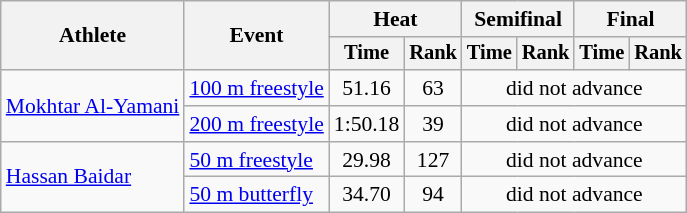<table class="wikitable" style="text-align:center; font-size:90%">
<tr>
<th rowspan="2">Athlete</th>
<th rowspan="2">Event</th>
<th colspan="2">Heat</th>
<th colspan="2">Semifinal</th>
<th colspan="2">Final</th>
</tr>
<tr style="font-size:95%">
<th>Time</th>
<th>Rank</th>
<th>Time</th>
<th>Rank</th>
<th>Time</th>
<th>Rank</th>
</tr>
<tr>
<td align=left rowspan=2><a href='#'>Mokhtar Al-Yamani</a></td>
<td align=left><a href='#'>100 m freestyle</a></td>
<td>51.16</td>
<td>63</td>
<td colspan=4>did not advance</td>
</tr>
<tr>
<td align=left><a href='#'>200 m freestyle</a></td>
<td>1:50.18</td>
<td>39</td>
<td colspan=4>did not advance</td>
</tr>
<tr>
<td align=left rowspan=2><a href='#'>Hassan Baidar</a></td>
<td align=left><a href='#'>50 m freestyle</a></td>
<td>29.98</td>
<td>127</td>
<td colspan=4>did not advance</td>
</tr>
<tr>
<td align=left><a href='#'>50 m butterfly</a></td>
<td>34.70</td>
<td>94</td>
<td colspan=4>did not advance</td>
</tr>
</table>
